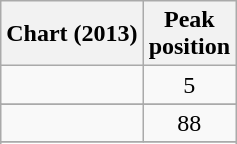<table class="wikitable sortable">
<tr>
<th>Chart (2013)</th>
<th>Peak<br>position</th>
</tr>
<tr>
<td></td>
<td align="center">5</td>
</tr>
<tr>
</tr>
<tr>
<td align="left"></td>
<td style="text-align:center;">88</td>
</tr>
<tr>
</tr>
<tr>
</tr>
<tr>
</tr>
</table>
